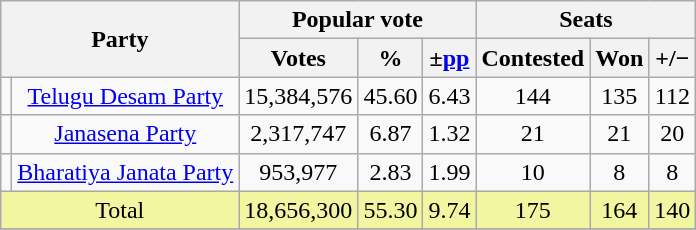<table class="wikitable sortable" style="text-align:center;">
<tr>
<th colspan="2" rowspan="2">Party</th>
<th colspan="3">Popular vote</th>
<th colspan="3">Seats</th>
</tr>
<tr>
<th>Votes</th>
<th>%</th>
<th>±<a href='#'>pp</a></th>
<th>Contested</th>
<th>Won</th>
<th><strong>+/−</strong></th>
</tr>
<tr>
<td></td>
<td><a href='#'>Telugu Desam Party</a></td>
<td>15,384,576</td>
<td>45.60</td>
<td> 6.43</td>
<td>144</td>
<td>135</td>
<td>112</td>
</tr>
<tr>
<td></td>
<td><a href='#'>Janasena Party</a></td>
<td>2,317,747</td>
<td>6.87</td>
<td> 1.32</td>
<td>21</td>
<td>21</td>
<td> 20</td>
</tr>
<tr>
<td></td>
<td><a href='#'>Bharatiya Janata Party</a></td>
<td>953,977</td>
<td>2.83</td>
<td> 1.99</td>
<td>10</td>
<td>8</td>
<td> 8</td>
</tr>
<tr>
<td colspan="2"style="background:#f3f6a0">Total</td>
<td style="background:#f3f6a0">18,656,300</td>
<td style="background:#f3f6a0">55.30</td>
<td style="background:#f3f6a0">9.74</td>
<td style="background:#f3f6a0">175</td>
<td style="background:#f3f6a0">164</td>
<td style="background:#f3f6a0">140</td>
</tr>
<tr>
</tr>
</table>
